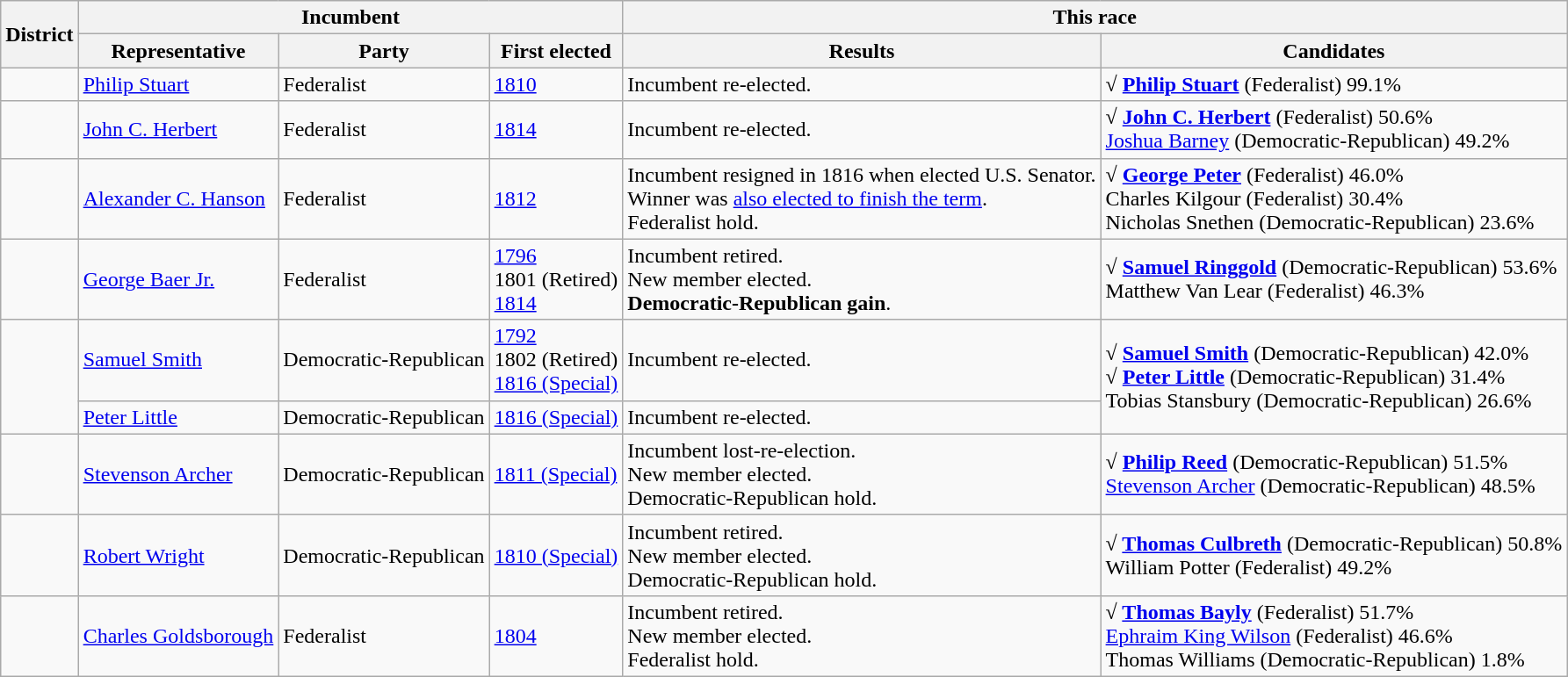<table class=wikitable>
<tr>
<th rowspan=2>District</th>
<th colspan=3>Incumbent</th>
<th colspan=2>This race</th>
</tr>
<tr>
<th>Representative</th>
<th>Party</th>
<th>First elected</th>
<th>Results</th>
<th>Candidates</th>
</tr>
<tr>
<td></td>
<td><a href='#'>Philip Stuart</a></td>
<td>Federalist</td>
<td><a href='#'>1810</a></td>
<td>Incumbent re-elected.</td>
<td nowrap><strong>√ <a href='#'>Philip Stuart</a></strong> (Federalist) 99.1%</td>
</tr>
<tr>
<td></td>
<td><a href='#'>John C. Herbert</a></td>
<td>Federalist</td>
<td><a href='#'>1814</a></td>
<td>Incumbent re-elected.</td>
<td nowrap><strong>√ <a href='#'>John C. Herbert</a></strong> (Federalist) 50.6%<br><a href='#'>Joshua Barney</a> (Democratic-Republican) 49.2%</td>
</tr>
<tr>
<td></td>
<td><a href='#'>Alexander C. Hanson</a></td>
<td>Federalist</td>
<td><a href='#'>1812</a></td>
<td>Incumbent resigned in 1816 when elected U.S. Senator.<br>Winner was <a href='#'>also elected to finish the term</a>.<br>Federalist hold.</td>
<td nowrap><strong>√ <a href='#'>George Peter</a></strong> (Federalist) 46.0%<br>Charles Kilgour (Federalist) 30.4%<br>Nicholas Snethen (Democratic-Republican) 23.6%</td>
</tr>
<tr>
<td></td>
<td><a href='#'>George Baer Jr.</a></td>
<td>Federalist</td>
<td><a href='#'>1796</a><br>1801 (Retired)<br><a href='#'>1814</a></td>
<td>Incumbent retired.<br>New member elected.<br><strong>Democratic-Republican gain</strong>.</td>
<td nowrap><strong>√ <a href='#'>Samuel Ringgold</a></strong> (Democratic-Republican) 53.6%<br>Matthew Van Lear (Federalist) 46.3%</td>
</tr>
<tr>
<td rowspan=2><br></td>
<td><a href='#'>Samuel Smith</a></td>
<td>Democratic-Republican</td>
<td><a href='#'>1792</a><br>1802 (Retired)<br><a href='#'>1816 (Special)</a></td>
<td>Incumbent re-elected.</td>
<td rowspan=2 nowrap><strong>√ <a href='#'>Samuel Smith</a></strong> (Democratic-Republican) 42.0%<br><strong>√ <a href='#'>Peter Little</a></strong> (Democratic-Republican) 31.4%<br>Tobias Stansbury (Democratic-Republican) 26.6%</td>
</tr>
<tr>
<td><a href='#'>Peter Little</a></td>
<td>Democratic-Republican</td>
<td><a href='#'>1816 (Special)</a></td>
<td>Incumbent re-elected.</td>
</tr>
<tr>
<td></td>
<td><a href='#'>Stevenson Archer</a></td>
<td>Democratic-Republican</td>
<td><a href='#'>1811 (Special)</a></td>
<td>Incumbent lost-re-election.<br>New member elected.<br>Democratic-Republican hold.</td>
<td nowrap><strong>√ <a href='#'>Philip Reed</a></strong> (Democratic-Republican) 51.5%<br><a href='#'>Stevenson Archer</a> (Democratic-Republican) 48.5%</td>
</tr>
<tr>
<td></td>
<td><a href='#'>Robert Wright</a></td>
<td>Democratic-Republican</td>
<td><a href='#'>1810 (Special)</a></td>
<td>Incumbent retired.<br>New member elected.<br>Democratic-Republican hold.</td>
<td nowrap><strong>√ <a href='#'>Thomas Culbreth</a></strong> (Democratic-Republican) 50.8%<br>William Potter (Federalist) 49.2%</td>
</tr>
<tr>
<td></td>
<td><a href='#'>Charles Goldsborough</a></td>
<td>Federalist</td>
<td><a href='#'>1804</a></td>
<td>Incumbent retired.<br>New member elected.<br>Federalist hold.</td>
<td nowrap><strong>√ <a href='#'>Thomas Bayly</a></strong> (Federalist) 51.7%<br><a href='#'>Ephraim King Wilson</a> (Federalist) 46.6%<br>Thomas Williams (Democratic-Republican) 1.8%</td>
</tr>
</table>
